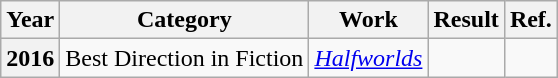<table class="wikitable plainrowheaders sortable">
<tr>
<th>Year</th>
<th>Category</th>
<th>Work</th>
<th>Result</th>
<th>Ref.</th>
</tr>
<tr>
<th>2016</th>
<td>Best Direction in Fiction</td>
<td><em><a href='#'>Halfworlds</a></em></td>
<td></td>
<td></td>
</tr>
</table>
